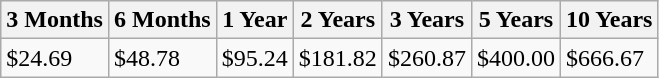<table class="wikitable">
<tr>
<th>3 Months</th>
<th>6 Months</th>
<th>1 Year</th>
<th>2 Years</th>
<th>3 Years</th>
<th>5 Years</th>
<th>10 Years</th>
</tr>
<tr>
<td>$24.69</td>
<td>$48.78</td>
<td>$95.24</td>
<td>$181.82</td>
<td>$260.87</td>
<td>$400.00</td>
<td>$666.67</td>
</tr>
</table>
